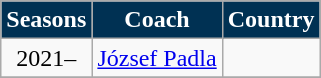<table class="wikitable" style="text-align: center;">
<tr>
<th style="color:white; background:#003153">Seasons</th>
<th style="color:white; background:#003153">Coach</th>
<th style="color:white; background:#003153">Country</th>
</tr>
<tr>
<td style="text-align: center">2021–</td>
<td style="text-align: center"><a href='#'>József Padla</a></td>
<td style="text-align: center"></td>
</tr>
<tr>
</tr>
</table>
